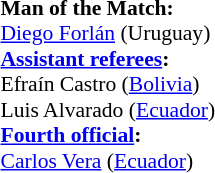<table width=50% style="font-size: 90%">
<tr>
<td><br><strong>Man of the Match:</strong>
<br><a href='#'>Diego Forlán</a> (Uruguay)<br><strong><a href='#'>Assistant referees</a>:</strong>
<br>Efraín Castro (<a href='#'>Bolivia</a>)
<br>Luis Alvarado (<a href='#'>Ecuador</a>)
<br><strong><a href='#'>Fourth official</a>:</strong>
<br><a href='#'>Carlos Vera</a> (<a href='#'>Ecuador</a>)</td>
</tr>
</table>
